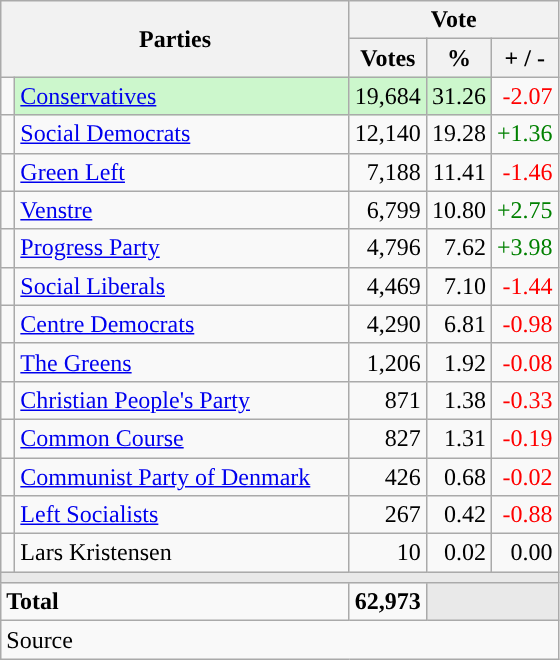<table class="wikitable" style="text-align:right;">
<tr>
<th style="text-align:centre;" rowspan="2" colspan="2" width="225">Parties</th>
<th colspan="3">Vote</th>
</tr>
<tr>
<th width="15">Votes</th>
<th width="15">%</th>
<th width="15">+ / -</th>
</tr>
<tr>
<td width="2" style="color:inherit;background:"></td>
<td bgcolor=#ccf7cc  align="left"><a href='#'>Conservatives</a></td>
<td bgcolor=#ccf7cc>19,684</td>
<td bgcolor=#ccf7cc>31.26</td>
<td style=color:red;>-2.07</td>
</tr>
<tr>
<td width="2" style="color:inherit;background:"></td>
<td align="left"><a href='#'>Social Democrats</a></td>
<td>12,140</td>
<td>19.28</td>
<td style=color:green;>+1.36</td>
</tr>
<tr>
<td width="2" style="color:inherit;background:"></td>
<td align="left"><a href='#'>Green Left</a></td>
<td>7,188</td>
<td>11.41</td>
<td style=color:red;>-1.46</td>
</tr>
<tr>
<td width="2" style="color:inherit;background:"></td>
<td align="left"><a href='#'>Venstre</a></td>
<td>6,799</td>
<td>10.80</td>
<td style=color:green;>+2.75</td>
</tr>
<tr>
<td width="2" style="color:inherit;background:"></td>
<td align="left"><a href='#'>Progress Party</a></td>
<td>4,796</td>
<td>7.62</td>
<td style=color:green;>+3.98</td>
</tr>
<tr>
<td width="2" style="color:inherit;background:"></td>
<td align="left"><a href='#'>Social Liberals</a></td>
<td>4,469</td>
<td>7.10</td>
<td style=color:red;>-1.44</td>
</tr>
<tr>
<td width="2" style="color:inherit;background:"></td>
<td align="left"><a href='#'>Centre Democrats</a></td>
<td>4,290</td>
<td>6.81</td>
<td style=color:red;>-0.98</td>
</tr>
<tr>
<td width="2" style="color:inherit;background:"></td>
<td align="left"><a href='#'>The Greens</a></td>
<td>1,206</td>
<td>1.92</td>
<td style=color:red;>-0.08</td>
</tr>
<tr>
<td width="2" style="color:inherit;background:"></td>
<td align="left"><a href='#'>Christian People's Party</a></td>
<td>871</td>
<td>1.38</td>
<td style=color:red;>-0.33</td>
</tr>
<tr>
<td width="2" style="color:inherit;background:"></td>
<td align="left"><a href='#'>Common Course</a></td>
<td>827</td>
<td>1.31</td>
<td style=color:red;>-0.19</td>
</tr>
<tr>
<td width="2" style="color:inherit;background:"></td>
<td align="left"><a href='#'>Communist Party of Denmark</a></td>
<td>426</td>
<td>0.68</td>
<td style=color:red;>-0.02</td>
</tr>
<tr>
<td width="2" style="color:inherit;background:"></td>
<td align="left"><a href='#'>Left Socialists</a></td>
<td>267</td>
<td>0.42</td>
<td style=color:red;>-0.88</td>
</tr>
<tr>
<td width="2" style="color:inherit;background:"></td>
<td align="left">Lars Kristensen</td>
<td>10</td>
<td>0.02</td>
<td>0.00</td>
</tr>
<tr>
<td colspan="7" bgcolor="#E9E9E9"></td>
</tr>
<tr>
<td align="left" colspan="2"><strong>Total</strong></td>
<td><strong>62,973</strong></td>
<td bgcolor="#E9E9E9" colspan="2"></td>
</tr>
<tr>
<td align="left" colspan="6">Source</td>
</tr>
</table>
